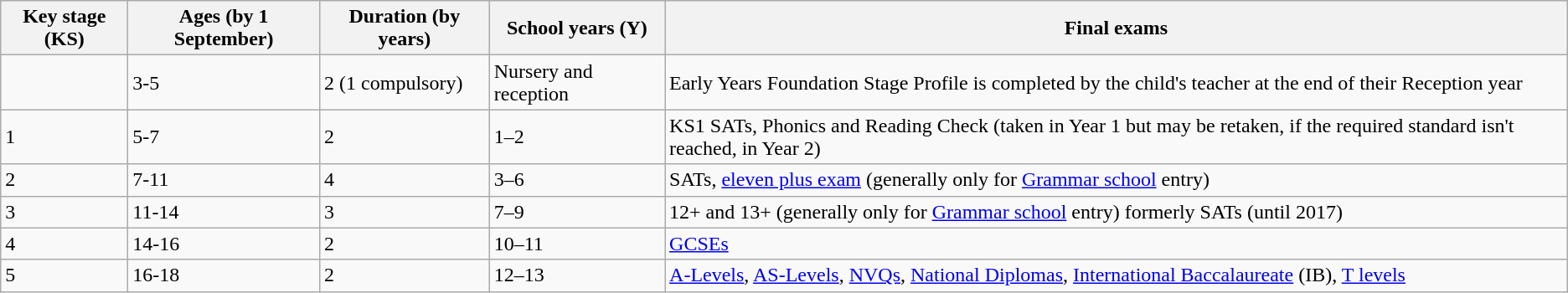<table class="wikitable">
<tr>
<th>Key stage (KS)</th>
<th>Ages (by 1 September)</th>
<th>Duration (by years)</th>
<th>School years (Y)</th>
<th>Final exams</th>
</tr>
<tr>
<td></td>
<td>3-5</td>
<td>2 (1 compulsory)</td>
<td>Nursery and reception</td>
<td>Early Years Foundation Stage Profile is completed by the child's teacher at the end of their Reception year</td>
</tr>
<tr>
<td>1</td>
<td>5-7</td>
<td>2</td>
<td>1–2</td>
<td>KS1 SATs, Phonics and Reading Check (taken in Year 1 but may be retaken, if the required standard isn't reached, in Year 2)</td>
</tr>
<tr>
<td>2</td>
<td>7-11</td>
<td>4</td>
<td>3–6</td>
<td>SATs, <a href='#'>eleven plus exam</a> (generally only for <a href='#'>Grammar school</a> entry)</td>
</tr>
<tr>
<td>3</td>
<td>11-14</td>
<td>3</td>
<td>7–9</td>
<td>12+ and 13+ (generally only for <a href='#'>Grammar school</a> entry) formerly SATs (until 2017)</td>
</tr>
<tr>
<td>4</td>
<td>14-16</td>
<td>2</td>
<td>10–11</td>
<td><a href='#'>GCSEs</a></td>
</tr>
<tr>
<td>5</td>
<td>16-18</td>
<td>2</td>
<td>12–13</td>
<td><a href='#'>A-Levels</a>, <a href='#'>AS-Levels</a>, <a href='#'>NVQs</a>, <a href='#'>National Diplomas</a>, <a href='#'>International Baccalaureate</a> (IB), <a href='#'>T levels</a></td>
</tr>
</table>
